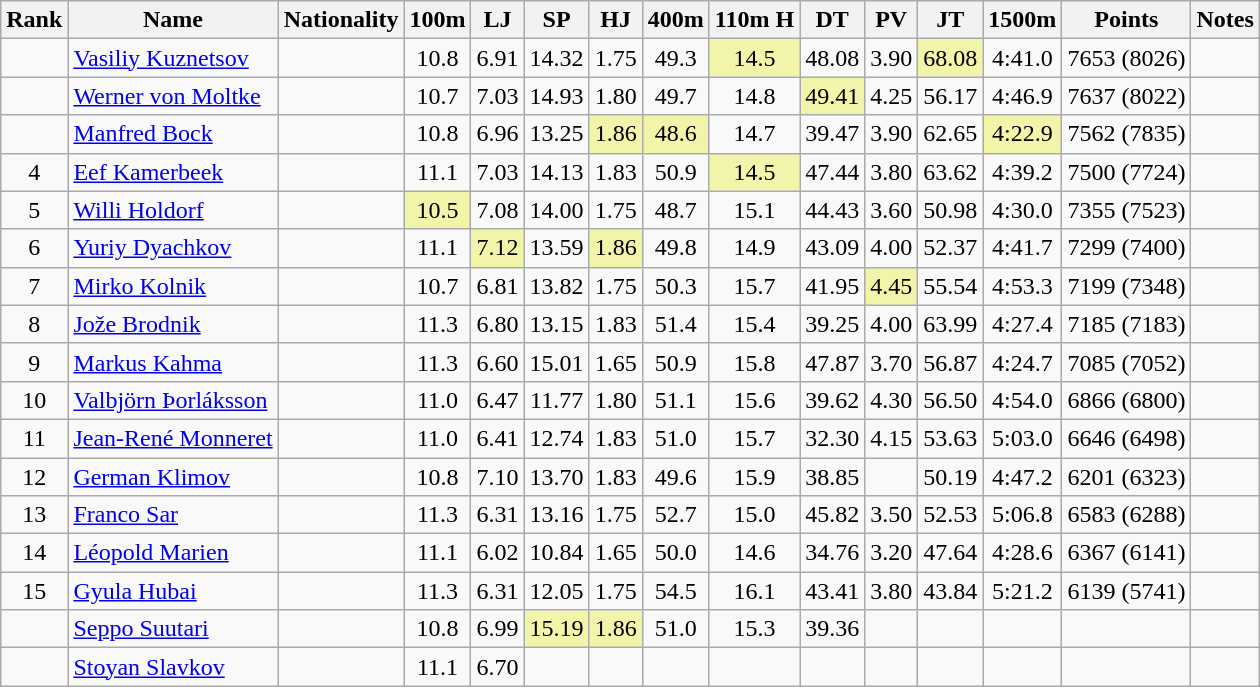<table class="wikitable sortable" style="text-align:center">
<tr>
<th>Rank</th>
<th>Name</th>
<th>Nationality</th>
<th>100m</th>
<th>LJ</th>
<th>SP</th>
<th>HJ</th>
<th>400m</th>
<th>110m H</th>
<th>DT</th>
<th>PV</th>
<th>JT</th>
<th>1500m</th>
<th>Points</th>
<th>Notes</th>
</tr>
<tr>
<td></td>
<td align=left><a href='#'>Vasiliy Kuznetsov</a></td>
<td align=left></td>
<td>10.8</td>
<td>6.91</td>
<td>14.32</td>
<td>1.75</td>
<td>49.3</td>
<td bgcolor=#F2F5A9>14.5</td>
<td>48.08</td>
<td>3.90</td>
<td bgcolor=#F2F5A9>68.08</td>
<td>4:41.0</td>
<td>7653 (8026)</td>
<td></td>
</tr>
<tr>
<td></td>
<td align=left><a href='#'>Werner von Moltke</a></td>
<td align=left></td>
<td>10.7</td>
<td>7.03</td>
<td>14.93</td>
<td>1.80</td>
<td>49.7</td>
<td>14.8</td>
<td bgcolor=#F2F5A9>49.41</td>
<td>4.25</td>
<td>56.17</td>
<td>4:46.9</td>
<td>7637 (8022)</td>
<td></td>
</tr>
<tr>
<td></td>
<td align=left><a href='#'>Manfred Bock</a></td>
<td align=left></td>
<td>10.8</td>
<td>6.96</td>
<td>13.25</td>
<td bgcolor=#F2F5A9>1.86</td>
<td bgcolor=#F2F5A9>48.6</td>
<td>14.7</td>
<td>39.47</td>
<td>3.90</td>
<td>62.65</td>
<td bgcolor=#F2F5A9>4:22.9</td>
<td>7562 (7835)</td>
<td></td>
</tr>
<tr>
<td>4</td>
<td align=left><a href='#'>Eef Kamerbeek</a></td>
<td align=left></td>
<td>11.1</td>
<td>7.03</td>
<td>14.13</td>
<td>1.83</td>
<td>50.9</td>
<td bgcolor=#F2F5A9>14.5</td>
<td>47.44</td>
<td>3.80</td>
<td>63.62</td>
<td>4:39.2</td>
<td>7500 (7724)</td>
<td></td>
</tr>
<tr>
<td>5</td>
<td align=left><a href='#'>Willi Holdorf</a></td>
<td align=left></td>
<td bgcolor=#F2F5A9>10.5</td>
<td>7.08</td>
<td>14.00</td>
<td>1.75</td>
<td>48.7</td>
<td>15.1</td>
<td>44.43</td>
<td>3.60</td>
<td>50.98</td>
<td>4:30.0</td>
<td>7355 (7523)</td>
<td></td>
</tr>
<tr>
<td>6</td>
<td align=left><a href='#'>Yuriy Dyachkov</a></td>
<td align=left></td>
<td>11.1</td>
<td bgcolor=#F2F5A9>7.12</td>
<td>13.59</td>
<td bgcolor=#F2F5A9>1.86</td>
<td>49.8</td>
<td>14.9</td>
<td>43.09</td>
<td>4.00</td>
<td>52.37</td>
<td>4:41.7</td>
<td>7299 (7400)</td>
<td></td>
</tr>
<tr>
<td>7</td>
<td align=left><a href='#'>Mirko Kolnik</a></td>
<td align=left></td>
<td>10.7</td>
<td>6.81</td>
<td>13.82</td>
<td>1.75</td>
<td>50.3</td>
<td>15.7</td>
<td>41.95</td>
<td bgcolor=#F2F5A9>4.45</td>
<td>55.54</td>
<td>4:53.3</td>
<td>7199 (7348)</td>
<td></td>
</tr>
<tr>
<td>8</td>
<td align=left><a href='#'>Jože Brodnik</a></td>
<td align=left></td>
<td>11.3</td>
<td>6.80</td>
<td>13.15</td>
<td>1.83</td>
<td>51.4</td>
<td>15.4</td>
<td>39.25</td>
<td>4.00</td>
<td>63.99</td>
<td>4:27.4</td>
<td>7185 (7183)</td>
<td></td>
</tr>
<tr>
<td>9</td>
<td align=left><a href='#'>Markus Kahma</a></td>
<td align=left></td>
<td>11.3</td>
<td>6.60</td>
<td>15.01</td>
<td>1.65</td>
<td>50.9</td>
<td>15.8</td>
<td>47.87</td>
<td>3.70</td>
<td>56.87</td>
<td>4:24.7</td>
<td>7085 (7052)</td>
<td></td>
</tr>
<tr>
<td>10</td>
<td align=left><a href='#'>Valbjörn Þorláksson</a></td>
<td align=left></td>
<td>11.0</td>
<td>6.47</td>
<td>11.77</td>
<td>1.80</td>
<td>51.1</td>
<td>15.6</td>
<td>39.62</td>
<td>4.30</td>
<td>56.50</td>
<td>4:54.0</td>
<td>6866 (6800)</td>
<td></td>
</tr>
<tr>
<td>11</td>
<td align=left><a href='#'>Jean-René Monneret</a></td>
<td align=left></td>
<td>11.0</td>
<td>6.41</td>
<td>12.74</td>
<td>1.83</td>
<td>51.0</td>
<td>15.7</td>
<td>32.30</td>
<td>4.15</td>
<td>53.63</td>
<td>5:03.0</td>
<td>6646 (6498)</td>
<td></td>
</tr>
<tr>
<td>12</td>
<td align=left><a href='#'>German Klimov</a></td>
<td align=left></td>
<td>10.8</td>
<td>7.10</td>
<td>13.70</td>
<td>1.83</td>
<td>49.6</td>
<td>15.9</td>
<td>38.85</td>
<td></td>
<td>50.19</td>
<td>4:47.2</td>
<td>6201 (6323)</td>
<td></td>
</tr>
<tr>
<td>13</td>
<td align=left><a href='#'>Franco Sar</a></td>
<td align=left></td>
<td>11.3</td>
<td>6.31</td>
<td>13.16</td>
<td>1.75</td>
<td>52.7</td>
<td>15.0</td>
<td>45.82</td>
<td>3.50</td>
<td>52.53</td>
<td>5:06.8</td>
<td>6583 (6288)</td>
<td></td>
</tr>
<tr>
<td>14</td>
<td align=left><a href='#'>Léopold Marien</a></td>
<td align=left></td>
<td>11.1</td>
<td>6.02</td>
<td>10.84</td>
<td>1.65</td>
<td>50.0</td>
<td>14.6</td>
<td>34.76</td>
<td>3.20</td>
<td>47.64</td>
<td>4:28.6</td>
<td>6367 (6141)</td>
<td></td>
</tr>
<tr>
<td>15</td>
<td align=left><a href='#'>Gyula Hubai</a></td>
<td align=left></td>
<td>11.3</td>
<td>6.31</td>
<td>12.05</td>
<td>1.75</td>
<td>54.5</td>
<td>16.1</td>
<td>43.41</td>
<td>3.80</td>
<td>43.84</td>
<td>5:21.2</td>
<td>6139 (5741)</td>
<td></td>
</tr>
<tr>
<td></td>
<td align=left><a href='#'>Seppo Suutari</a></td>
<td align=left></td>
<td>10.8</td>
<td>6.99</td>
<td bgcolor=#F2F5A9>15.19</td>
<td bgcolor=#F2F5A9>1.86</td>
<td>51.0</td>
<td>15.3</td>
<td>39.36</td>
<td></td>
<td></td>
<td></td>
<td></td>
<td></td>
</tr>
<tr>
<td></td>
<td align=left><a href='#'>Stoyan Slavkov</a></td>
<td align=left></td>
<td>11.1</td>
<td>6.70</td>
<td></td>
<td></td>
<td></td>
<td></td>
<td></td>
<td></td>
<td></td>
<td></td>
<td></td>
<td></td>
</tr>
</table>
